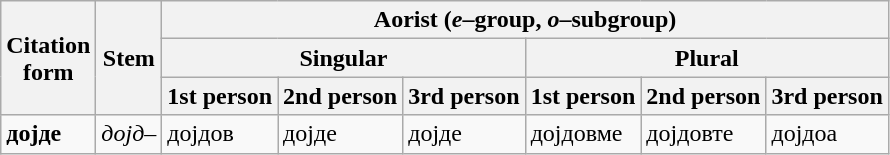<table class="wikitable">
<tr>
<th rowspan="3">Citation<br>form</th>
<th rowspan="3">Stem</th>
<th colspan="6">Aorist (<em>е</em>–group, <em>о</em>–subgroup)</th>
</tr>
<tr>
<th colspan="3">Singular</th>
<th colspan="3">Plural</th>
</tr>
<tr>
<th>1st person</th>
<th>2nd person</th>
<th>3rd person</th>
<th>1st person</th>
<th>2nd person</th>
<th>3rd person</th>
</tr>
<tr>
<td><strong>дојде</strong></td>
<td><em>дојд–</em></td>
<td>дојд<span>о</span><span>в</span></td>
<td>дојд<span>е</span></td>
<td>дојд<span>е</span></td>
<td>дојд<span>о</span><span>вме</span></td>
<td>дојд<span>о</span><span>вте</span></td>
<td>дојд<span>о</span><span>а</span></td>
</tr>
</table>
